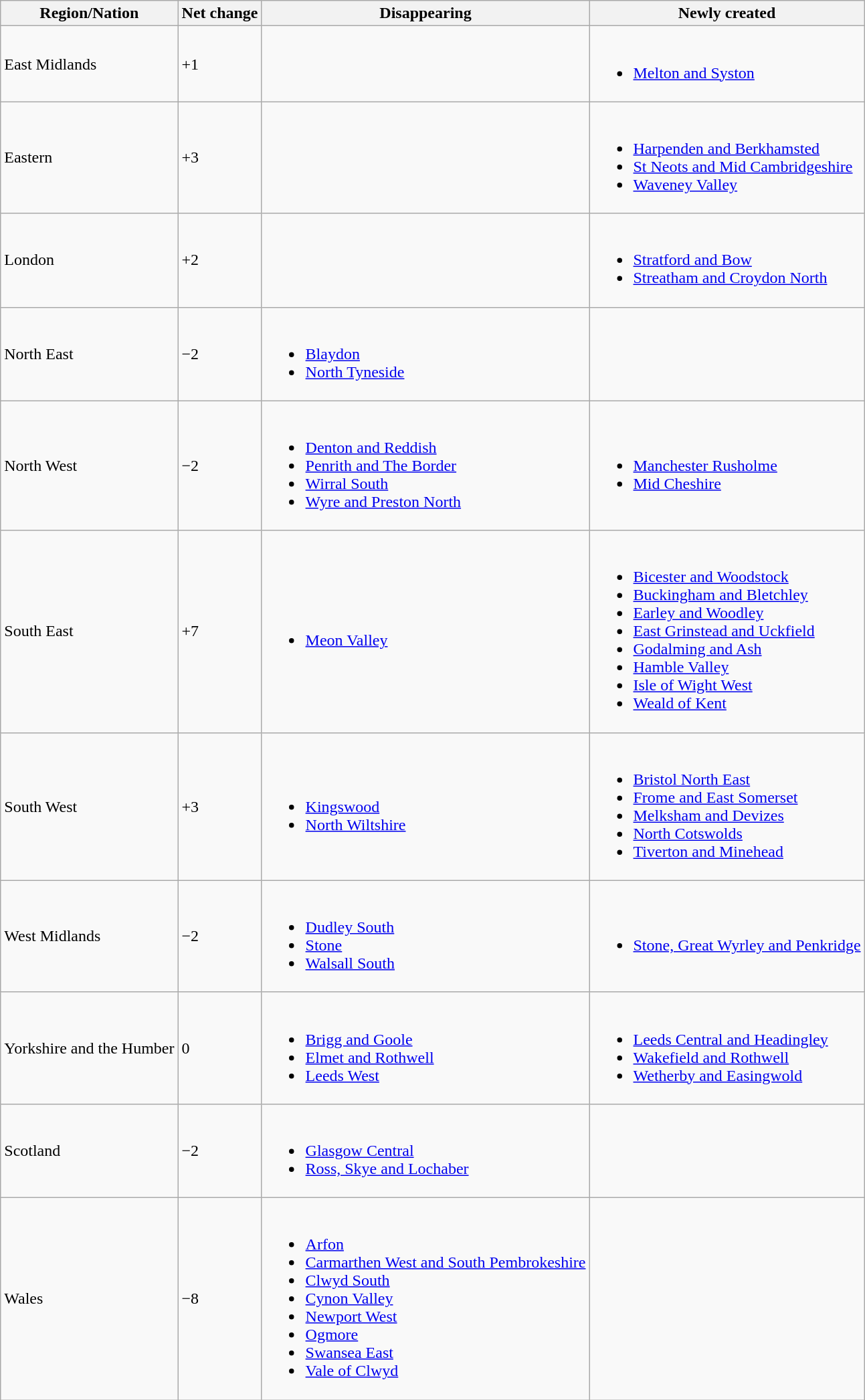<table class="wikitable">
<tr>
<th>Region/Nation</th>
<th>Net change</th>
<th>Disappearing</th>
<th>Newly created</th>
</tr>
<tr>
<td>East Midlands</td>
<td>+1</td>
<td></td>
<td><br><ul><li><a href='#'>Melton and Syston</a></li></ul></td>
</tr>
<tr>
<td>Eastern</td>
<td>+3</td>
<td></td>
<td><br><ul><li><a href='#'>Harpenden and Berkhamsted</a></li><li><a href='#'>St Neots and Mid Cambridgeshire</a></li><li><a href='#'>Waveney Valley</a></li></ul></td>
</tr>
<tr>
<td>London</td>
<td>+2</td>
<td></td>
<td><br><ul><li><a href='#'>Stratford and Bow</a></li><li><a href='#'>Streatham and Croydon North</a></li></ul></td>
</tr>
<tr>
<td>North East</td>
<td>−2</td>
<td><br><ul><li><a href='#'>Blaydon</a></li><li><a href='#'>North Tyneside</a></li></ul></td>
<td></td>
</tr>
<tr>
<td>North West</td>
<td>−2</td>
<td><br><ul><li><a href='#'>Denton and Reddish</a></li><li><a href='#'>Penrith and The Border</a></li><li><a href='#'>Wirral South</a></li><li><a href='#'>Wyre and Preston North</a></li></ul></td>
<td><br><ul><li><a href='#'>Manchester Rusholme</a></li><li><a href='#'>Mid Cheshire</a></li></ul></td>
</tr>
<tr>
<td>South East</td>
<td>+7</td>
<td><br><ul><li><a href='#'>Meon Valley</a></li></ul></td>
<td><br><ul><li><a href='#'>Bicester and Woodstock</a></li><li><a href='#'>Buckingham and Bletchley</a></li><li><a href='#'>Earley and Woodley</a></li><li><a href='#'>East Grinstead and Uckfield</a></li><li><a href='#'>Godalming and Ash</a></li><li><a href='#'>Hamble Valley</a></li><li><a href='#'>Isle of Wight West</a></li><li><a href='#'>Weald of Kent</a></li></ul></td>
</tr>
<tr>
<td>South West</td>
<td>+3</td>
<td><br><ul><li><a href='#'>Kingswood</a></li><li><a href='#'>North Wiltshire</a></li></ul></td>
<td><br><ul><li><a href='#'>Bristol North East</a></li><li><a href='#'>Frome and East Somerset</a></li><li><a href='#'>Melksham and Devizes</a></li><li><a href='#'>North Cotswolds</a></li><li><a href='#'>Tiverton and Minehead</a></li></ul></td>
</tr>
<tr>
<td>West Midlands</td>
<td>−2</td>
<td><br><ul><li><a href='#'>Dudley South</a></li><li><a href='#'>Stone</a></li><li><a href='#'>Walsall South</a></li></ul></td>
<td><br><ul><li><a href='#'>Stone, Great Wyrley and Penkridge</a></li></ul></td>
</tr>
<tr>
<td>Yorkshire and the Humber</td>
<td>0</td>
<td><br><ul><li><a href='#'>Brigg and Goole</a></li><li><a href='#'>Elmet and Rothwell</a></li><li><a href='#'>Leeds West</a></li></ul></td>
<td><br><ul><li><a href='#'>Leeds Central and Headingley</a></li><li><a href='#'>Wakefield and Rothwell</a></li><li><a href='#'>Wetherby and Easingwold</a></li></ul></td>
</tr>
<tr>
<td>Scotland</td>
<td>−2</td>
<td><br><ul><li><a href='#'>Glasgow Central</a></li><li><a href='#'>Ross, Skye and Lochaber</a></li></ul></td>
<td></td>
</tr>
<tr>
<td>Wales</td>
<td>−8</td>
<td><br><ul><li><a href='#'>Arfon</a></li><li><a href='#'>Carmarthen West and South Pembrokeshire</a></li><li><a href='#'>Clwyd South</a></li><li><a href='#'>Cynon Valley</a></li><li><a href='#'>Newport West</a></li><li><a href='#'>Ogmore</a></li><li><a href='#'>Swansea East</a></li><li><a href='#'>Vale of Clwyd</a></li></ul></td>
<td></td>
</tr>
</table>
